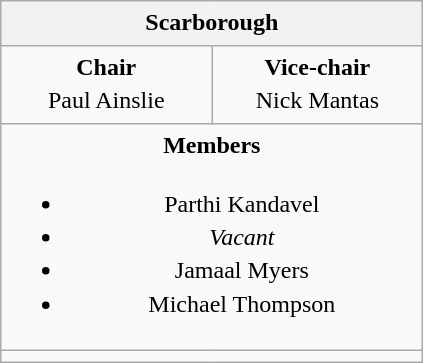<table class="wikitable" style="line-height:1.4em; text-align:center;">
<tr>
<th colspan="2" scope="col">Scarborough</th>
</tr>
<tr>
<td style="width: 100pt;"><strong>Chair</strong><br>Paul Ainslie</td>
<td style="width: 100pt;"><strong>Vice-chair</strong><br>Nick Mantas</td>
</tr>
<tr>
<td colspan="2"><strong>Members</strong><br><ul><li>Parthi Kandavel</li><li><em>Vacant</em></li><li>Jamaal Myers</li><li>Michael Thompson</li></ul></td>
</tr>
<tr>
<td colspan="2"></td>
</tr>
</table>
